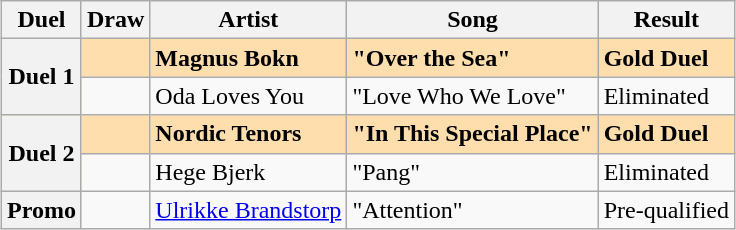<table class="sortable wikitable" style="margin: 1em auto 1em auto">
<tr>
<th scope="col">Duel</th>
<th scope="col">Draw</th>
<th scope="col">Artist</th>
<th scope="col">Song</th>
<th scope="col">Result</th>
</tr>
<tr style="background: navajowhite; font-weight: bold;">
<th scope="row" rowspan="2">Duel 1</th>
<td></td>
<td>Magnus Bokn</td>
<td>"Over the Sea"</td>
<td>Gold Duel</td>
</tr>
<tr>
<td></td>
<td>Oda Loves You</td>
<td>"Love Who We Love"</td>
<td>Eliminated</td>
</tr>
<tr style="background: navajowhite; font-weight: bold;">
<th scope="row" rowspan="2">Duel 2</th>
<td></td>
<td>Nordic Tenors</td>
<td>"In This Special Place"</td>
<td>Gold Duel</td>
</tr>
<tr>
<td></td>
<td>Hege Bjerk</td>
<td>"Pang"</td>
<td>Eliminated</td>
</tr>
<tr>
<th scope="row">Promo</th>
<td></td>
<td><a href='#'>Ulrikke Brandstorp</a></td>
<td>"Attention"</td>
<td>Pre-qualified</td>
</tr>
</table>
